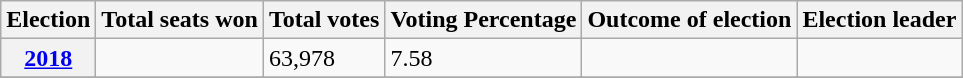<table class="wikitable">
<tr>
<th>Election</th>
<th>Total seats won</th>
<th>Total votes</th>
<th>Voting Percentage</th>
<th>Outcome of election</th>
<th>Election leader</th>
</tr>
<tr>
<th><a href='#'>2018</a></th>
<td></td>
<td>63,978</td>
<td>7.58</td>
<td></td>
<td></td>
</tr>
<tr>
</tr>
</table>
